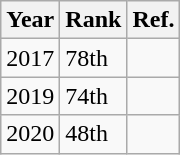<table class="wikitable sortable">
<tr>
<th>Year</th>
<th>Rank</th>
<th>Ref.</th>
</tr>
<tr>
<td>2017</td>
<td>78th</td>
<td></td>
</tr>
<tr>
<td>2019</td>
<td>74th</td>
<td></td>
</tr>
<tr>
<td>2020</td>
<td>48th</td>
<td></td>
</tr>
</table>
